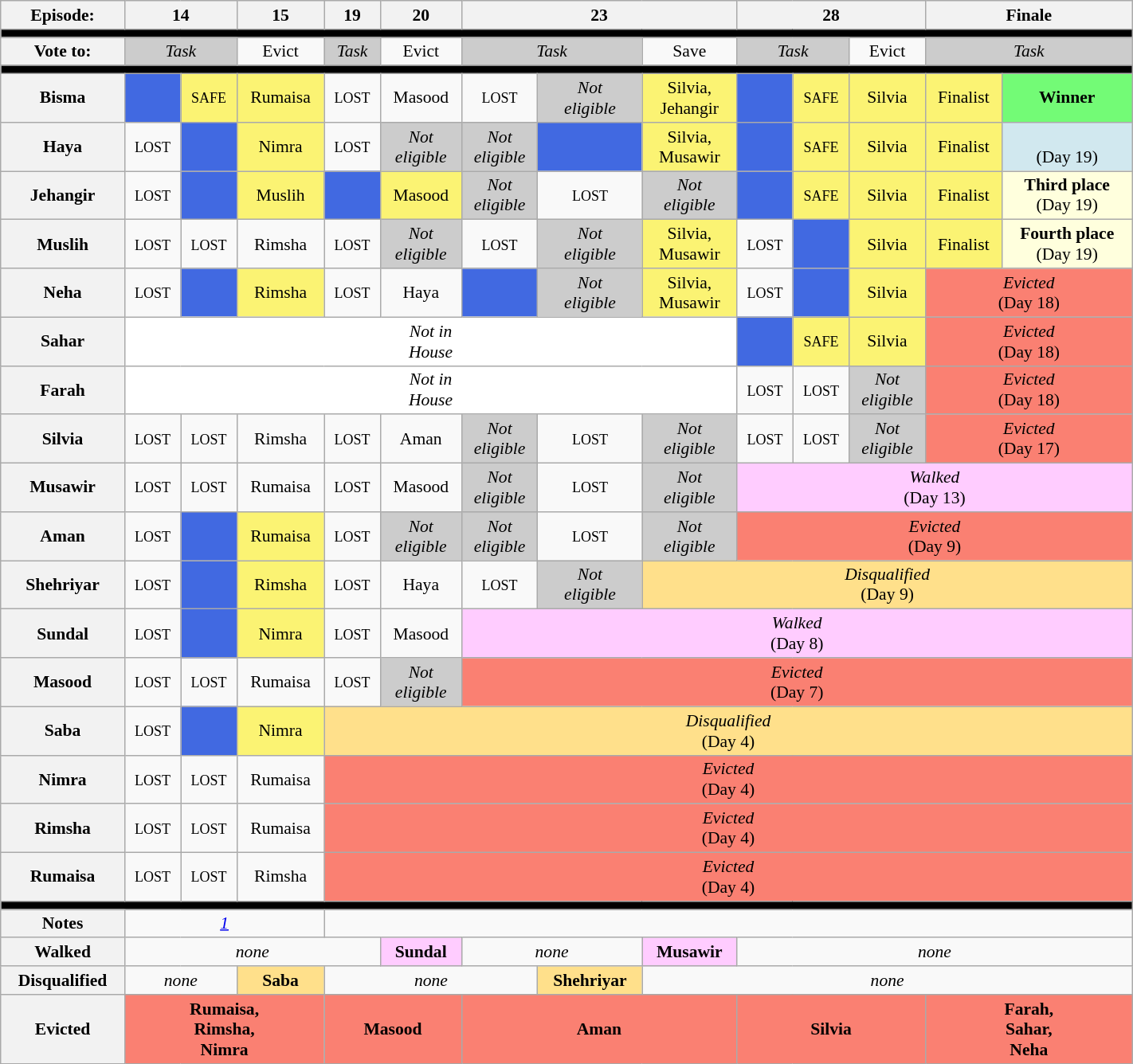<table class="wikitable" style="text-align:center; font-size:90%; width:75%;">
<tr>
<th>Episode:</th>
<th colspan=2>14</th>
<th>15</th>
<th>19</th>
<th>20</th>
<th colspan=3>23</th>
<th colspan=3>28</th>
<th colspan=2>Finale</th>
</tr>
<tr>
<th style="background:#000;" colspan="28"></th>
</tr>
<tr>
<th>Vote to:</th>
<td colspan=2 style="background:#ccc;"><em>Task</em></td>
<td>Evict</td>
<td style="background:#ccc;"><em>Task</em></td>
<td>Evict</td>
<td colspan=2 style="background:#ccc;"><em>Task</em></td>
<td>Save</td>
<td colspan=2 style="background:#ccc;"><em>Task</em></td>
<td>Evict</td>
<td colspan=2 style="background:#ccc;"><em>Task</em></td>
</tr>
<tr>
<th style="background:#000;" colspan="28"></th>
</tr>
<tr>
<th>Bisma</th>
<td style="background:royalblue;"><strong></strong></td>
<td style="background:#FBF373;"><small>SAFE</small></td>
<td style="background:#FBF373; text-align:center">Rumaisa</td>
<td><small>LOST</small></td>
<td>Masood</td>
<td><small>LOST</small></td>
<td style="background:#ccc;"><em>Not<br>eligible</em></td>
<td style="background:#FBF373; text-align:center">Silvia,<br>Jehangir</td>
<td style="background:royalblue;"><strong></strong></td>
<td style="background:#FBF373;"><small>SAFE</small></td>
<td style="background:#FBF373; text-align:center">Silvia</td>
<td style="background:#FBF373;">Finalist</td>
<td style="background:#73FB76" colspan="2"><strong>Winner</strong><br></td>
</tr>
<tr>
<th>Haya</th>
<td><small>LOST</small></td>
<td style="background:royalblue;"><strong></strong></td>
<td style="background:#FBF373; text-align:center">Nimra</td>
<td><small>LOST</small></td>
<td style="background:#ccc;"><em>Not<br>eligible</em></td>
<td style="background:#ccc;"><em>Not<br>eligible</em></td>
<td style="background:royalblue;"><strong></strong></td>
<td style="background:#FBF373; text-align:center">Silvia,<br>Musawir</td>
<td style="background:royalblue;"><strong></strong></td>
<td style="background:#FBF373;"><small>SAFE</small></td>
<td style="background:#FBF373; text-align:center">Silvia</td>
<td style="background:#FBF373;">Finalist</td>
<td style="background:#D1E8EF" colspan="2"><br>(Day 19)</td>
</tr>
<tr>
<th>Jehangir</th>
<td><small>LOST</small></td>
<td style="background:royalblue;"><strong></strong></td>
<td style="background:#FBF373; text-align:center">Muslih</td>
<td style="background:royalblue;"><strong></strong></td>
<td style="background:#FBF373; text-align:center">Masood</td>
<td style="background:#ccc;"><em>Not<br>eligible</em></td>
<td><small>LOST</small></td>
<td style="background:#ccc;"><em>Not<br>eligible</em></td>
<td style="background:royalblue;"><strong></strong></td>
<td style="background:#FBF373;"><small>SAFE</small></td>
<td style="background:#FBF373; text-align:center">Silvia</td>
<td style="background:#FBF373;">Finalist</td>
<td colspan="2" style="background:#ffffdd;"><strong>Third place</strong><br>(Day 19)</td>
</tr>
<tr>
<th>Muslih</th>
<td><small>LOST</small></td>
<td><small>LOST</small></td>
<td>Rimsha</td>
<td><small>LOST</small></td>
<td style="background:#ccc;"><em>Not<br>eligible</em></td>
<td><small>LOST</small></td>
<td style="background:#ccc;"><em>Not<br>eligible</em></td>
<td style="background:#FBF373; text-align:center">Silvia,<br>Musawir</td>
<td><small>LOST</small></td>
<td style="background:royalblue;"><strong></strong></td>
<td style="background:#FBF373; text-align:center">Silvia</td>
<td style="background:#FBF373;">Finalist</td>
<td colspan="2" style="background:#ffffdd;"><strong>Fourth place</strong><br>(Day 19)</td>
</tr>
<tr>
<th>Neha</th>
<td><small>LOST</small></td>
<td style="background:royalblue;"><strong></strong></td>
<td style="background:#FBF373; text-align:center">Rimsha</td>
<td><small>LOST</small></td>
<td>Haya</td>
<td style="background:royalblue;"><strong></strong></td>
<td style="background:#ccc;"><em>Not<br>eligible</em></td>
<td style="background:#FBF373; text-align:center">Silvia,<br>Musawir</td>
<td><small>LOST</small></td>
<td style="background:royalblue;"><strong></strong></td>
<td style="background:#FBF373; text-align:center">Silvia</td>
<td colspan=14 style="background:salmon; text-align:center;"><em>Evicted</em><br>(Day 18)</td>
</tr>
<tr>
<th>Sahar</th>
<td style="background:#fff" colspan="8"><em>Not in<br>House</em></td>
<td style="background:royalblue;"><strong></strong></td>
<td style="background:#FBF373; text-align:center"><small>SAFE</small></td>
<td style="background:#FBF373; text-align:center">Silvia</td>
<td colspan=14 style="background:salmon; text-align:center;"><em>Evicted</em><br>(Day 18)</td>
</tr>
<tr>
<th>Farah</th>
<td style="background:#fff" colspan="8"><em>Not in<br>House</em></td>
<td><small>LOST</small></td>
<td><small>LOST</small></td>
<td style="background:#ccc;"><em>Not<br>eligible</em></td>
<td colspan=14 style="background:salmon; text-align:center;"><em>Evicted</em><br>(Day 18)</td>
</tr>
<tr>
<th>Silvia</th>
<td><small>LOST</small></td>
<td><small>LOST</small></td>
<td>Rimsha</td>
<td><small>LOST</small></td>
<td>Aman</td>
<td style="background:#ccc;"><em>Not<br>eligible</em></td>
<td><small>LOST</small></td>
<td style="background:#ccc;"><em>Not<br>eligible</em></td>
<td><small>LOST</small></td>
<td><small>LOST</small></td>
<td style="background:#ccc;"><em>Not<br>eligible</em></td>
<td colspan=14 style="background:salmon; text-align:center;"><em>Evicted</em><br>(Day 17)</td>
</tr>
<tr>
<th>Musawir</th>
<td><small>LOST</small></td>
<td><small>LOST</small></td>
<td>Rumaisa</td>
<td><small>LOST</small></td>
<td>Masood</td>
<td style="background:#ccc;"><em>Not<br>eligible</em></td>
<td><small>LOST</small></td>
<td style="background:#ccc;"><em>Not<br>eligible</em></td>
<td style="background:#fcf; text-align:center;" colspan="17"><em>Walked</em> <br>(Day 13)</td>
</tr>
<tr>
<th>Aman</th>
<td><small>LOST</small></td>
<td style="background:royalblue;"><strong></strong></td>
<td style="background:#FBF373; text-align:center">Rumaisa</td>
<td><small>LOST</small></td>
<td style="background:#ccc;"><em>Not<br>eligible</em></td>
<td style="background:#ccc;"><em>Not<br>eligible</em></td>
<td><small>LOST</small></td>
<td style="background:#ccc;"><em>Not<br>eligible</em></td>
<td colspan=16 style="background:salmon; text-align:center;"><em>Evicted</em><br>(Day 9)</td>
</tr>
<tr>
<th>Shehriyar</th>
<td><small>LOST</small></td>
<td style="background:royalblue;"><strong></strong></td>
<td style="background:#FBF373; text-align:center">Rimsha</td>
<td><small>LOST</small></td>
<td>Haya</td>
<td><small>LOST</small></td>
<td style="background:#ccc;"><em>Not<br>eligible</em></td>
<td colspan=20 style="background:#ffe08b; text-align:center;"><em>Disqualified</em><br>(Day 9)</td>
</tr>
<tr>
<th>Sundal</th>
<td><small>LOST</small></td>
<td style="background:royalblue;"><strong></strong></td>
<td style="background:#FBF373; text-align:center">Nimra</td>
<td><small>LOST</small></td>
<td>Masood</td>
<td style="background:#fcf; text-align:center;" colspan="17"><em>Walked</em> <br>(Day 8)</td>
</tr>
<tr>
<th>Masood</th>
<td><small>LOST</small></td>
<td><small>LOST</small></td>
<td>Rumaisa</td>
<td><small>LOST</small></td>
<td style="background:#ccc;"><em>Not<br>eligible</em></td>
<td colspan=18 style="background:salmon; text-align:center;"><em>Evicted</em><br>(Day 7)</td>
</tr>
<tr>
<th>Saba</th>
<td><small>LOST</small></td>
<td style="background:royalblue;"><strong></strong></td>
<td style="background:#FBF373; text-align:center">Nimra</td>
<td colspan=20 style="background:#ffe08b; text-align:center;"><em>Disqualified</em><br>(Day 4)</td>
</tr>
<tr>
<th>Nimra</th>
<td><small>LOST</small></td>
<td><small>LOST</small></td>
<td>Rumaisa</td>
<td colspan=20 style="background:salmon; text-align:center;"><em>Evicted</em><br>(Day 4)</td>
</tr>
<tr>
<th>Rimsha</th>
<td><small>LOST</small></td>
<td><small>LOST</small></td>
<td>Rumaisa</td>
<td colspan=20 style="background:salmon; text-align:center;"><em>Evicted</em><br>(Day 4)</td>
</tr>
<tr>
<th>Rumaisa</th>
<td><small>LOST</small></td>
<td><small>LOST</small></td>
<td>Rimsha</td>
<td colspan=20 style="background:salmon; text-align:center;"><em>Evicted</em><br>(Day 4)</td>
</tr>
<tr>
<th style="background:#000;" colspan="28"></th>
</tr>
<tr>
<th>Notes</th>
<td colspan=3><em><a href='#'>1</a></em></td>
</tr>
<tr>
<th>Walked</th>
<td colspan=4><em>none</em></td>
<td style="background:#fcf; text-align:center;"><strong>Sundal</strong></td>
<td colspan=2><em>none</em></td>
<td style="background:#fcf; text-align:center;"><strong>Musawir</strong></td>
<td colspan=14><em>none</em></td>
</tr>
<tr>
<th>Disqualified</th>
<td colspan=2><em>none</em></td>
<td style="background:#ffe08b"><strong>Saba</strong></td>
<td colspan=3><em>none</em></td>
<td style="background:#ffe08b"><strong>Shehriyar</strong></td>
<td colspan=10><em>none</em></td>
</tr>
<tr>
<th>Evicted</th>
<td colspan=3   bgcolor="salmon" align=center><strong>Rumaisa,<br>Rimsha,<br>Nimra</strong></td>
<td colspan=2   bgcolor="salmon" align=center><strong>Masood</strong></td>
<td colspan=3   bgcolor="salmon" align=center><strong>Aman</strong></td>
<td colspan=3   bgcolor="salmon" align=center><strong>Silvia</strong></td>
<td colspan=3   bgcolor="salmon" align=center><strong>Farah,<br>Sahar,<br>Neha</strong></td>
</tr>
</table>
